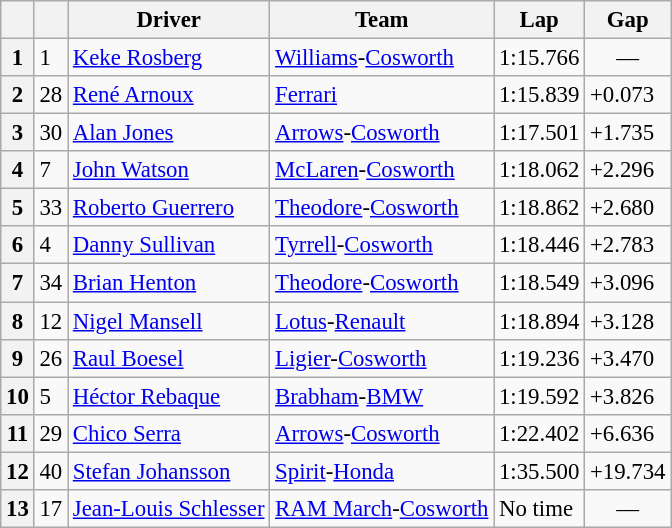<table class="wikitable" style="font-size: 95%">
<tr>
<th></th>
<th></th>
<th>Driver</th>
<th>Team</th>
<th>Lap</th>
<th>Gap</th>
</tr>
<tr>
<th>1</th>
<td>1</td>
<td> <a href='#'>Keke Rosberg</a></td>
<td><a href='#'>Williams</a>-<a href='#'>Cosworth</a></td>
<td>1:15.766</td>
<td style="text-align: center">—</td>
</tr>
<tr>
<th>2</th>
<td>28</td>
<td> <a href='#'>René Arnoux</a></td>
<td><a href='#'>Ferrari</a></td>
<td>1:15.839</td>
<td>+0.073</td>
</tr>
<tr>
<th>3</th>
<td>30</td>
<td> <a href='#'>Alan Jones</a></td>
<td><a href='#'>Arrows</a>-<a href='#'>Cosworth</a></td>
<td>1:17.501</td>
<td>+1.735</td>
</tr>
<tr>
<th>4</th>
<td>7</td>
<td> <a href='#'>John Watson</a></td>
<td><a href='#'>McLaren</a>-<a href='#'>Cosworth</a></td>
<td>1:18.062</td>
<td>+2.296</td>
</tr>
<tr>
<th>5</th>
<td>33</td>
<td> <a href='#'>Roberto Guerrero</a></td>
<td><a href='#'>Theodore</a>-<a href='#'>Cosworth</a></td>
<td>1:18.862</td>
<td>+2.680</td>
</tr>
<tr>
<th>6</th>
<td>4</td>
<td> <a href='#'>Danny Sullivan</a></td>
<td><a href='#'>Tyrrell</a>-<a href='#'>Cosworth</a></td>
<td>1:18.446</td>
<td>+2.783</td>
</tr>
<tr>
<th>7</th>
<td>34</td>
<td> <a href='#'>Brian Henton</a></td>
<td><a href='#'>Theodore</a>-<a href='#'>Cosworth</a></td>
<td>1:18.549</td>
<td>+3.096</td>
</tr>
<tr>
<th>8</th>
<td>12</td>
<td> <a href='#'>Nigel Mansell</a></td>
<td><a href='#'>Lotus</a>-<a href='#'>Renault</a></td>
<td>1:18.894</td>
<td>+3.128</td>
</tr>
<tr>
<th>9</th>
<td>26</td>
<td> <a href='#'>Raul Boesel</a></td>
<td><a href='#'>Ligier</a>-<a href='#'>Cosworth</a></td>
<td>1:19.236</td>
<td>+3.470</td>
</tr>
<tr>
<th>10</th>
<td>5</td>
<td> <a href='#'>Héctor Rebaque</a></td>
<td><a href='#'>Brabham</a>-<a href='#'>BMW</a></td>
<td>1:19.592</td>
<td>+3.826</td>
</tr>
<tr>
<th>11</th>
<td>29</td>
<td> <a href='#'>Chico Serra</a></td>
<td><a href='#'>Arrows</a>-<a href='#'>Cosworth</a></td>
<td>1:22.402</td>
<td>+6.636</td>
</tr>
<tr>
<th>12</th>
<td>40</td>
<td> <a href='#'>Stefan Johansson</a></td>
<td><a href='#'>Spirit</a>-<a href='#'>Honda</a></td>
<td>1:35.500</td>
<td>+19.734</td>
</tr>
<tr>
<th>13</th>
<td>17</td>
<td> <a href='#'>Jean-Louis Schlesser</a></td>
<td><a href='#'>RAM March</a>-<a href='#'>Cosworth</a></td>
<td>No time</td>
<td style="text-align: center">—</td>
</tr>
</table>
